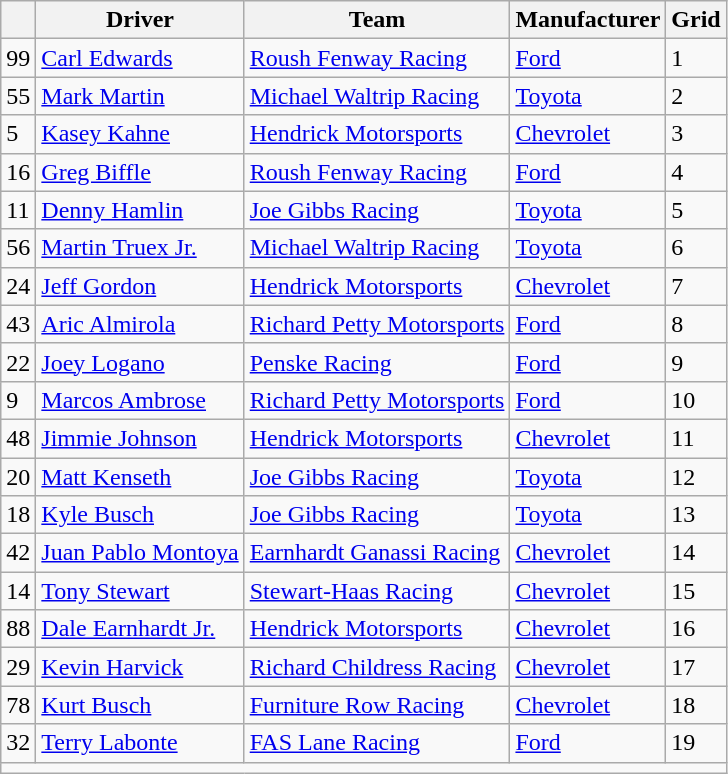<table class="wikitable">
<tr>
<th></th>
<th>Driver</th>
<th>Team</th>
<th>Manufacturer</th>
<th>Grid</th>
</tr>
<tr>
<td>99</td>
<td><a href='#'>Carl Edwards</a></td>
<td><a href='#'>Roush Fenway Racing</a></td>
<td><a href='#'>Ford</a></td>
<td>1</td>
</tr>
<tr>
<td>55</td>
<td><a href='#'>Mark Martin</a></td>
<td><a href='#'>Michael Waltrip Racing</a></td>
<td><a href='#'>Toyota</a></td>
<td>2</td>
</tr>
<tr>
<td>5</td>
<td><a href='#'>Kasey Kahne</a></td>
<td><a href='#'>Hendrick Motorsports</a></td>
<td><a href='#'>Chevrolet</a></td>
<td>3</td>
</tr>
<tr>
<td>16</td>
<td><a href='#'>Greg Biffle</a></td>
<td><a href='#'>Roush Fenway Racing</a></td>
<td><a href='#'>Ford</a></td>
<td>4</td>
</tr>
<tr>
<td>11</td>
<td><a href='#'>Denny Hamlin</a></td>
<td><a href='#'>Joe Gibbs Racing</a></td>
<td><a href='#'>Toyota</a></td>
<td>5</td>
</tr>
<tr>
<td>56</td>
<td><a href='#'>Martin Truex Jr.</a></td>
<td><a href='#'>Michael Waltrip Racing</a></td>
<td><a href='#'>Toyota</a></td>
<td>6</td>
</tr>
<tr>
<td>24</td>
<td><a href='#'>Jeff Gordon</a></td>
<td><a href='#'>Hendrick Motorsports</a></td>
<td><a href='#'>Chevrolet</a></td>
<td>7</td>
</tr>
<tr>
<td>43</td>
<td><a href='#'>Aric Almirola</a></td>
<td><a href='#'>Richard Petty Motorsports</a></td>
<td><a href='#'>Ford</a></td>
<td>8</td>
</tr>
<tr>
<td>22</td>
<td><a href='#'>Joey Logano</a></td>
<td><a href='#'>Penske Racing</a></td>
<td><a href='#'>Ford</a></td>
<td>9</td>
</tr>
<tr>
<td>9</td>
<td><a href='#'>Marcos Ambrose</a></td>
<td><a href='#'>Richard Petty Motorsports</a></td>
<td><a href='#'>Ford</a></td>
<td>10</td>
</tr>
<tr>
<td>48</td>
<td><a href='#'>Jimmie Johnson</a></td>
<td><a href='#'>Hendrick Motorsports</a></td>
<td><a href='#'>Chevrolet</a></td>
<td>11</td>
</tr>
<tr>
<td>20</td>
<td><a href='#'>Matt Kenseth</a></td>
<td><a href='#'>Joe Gibbs Racing</a></td>
<td><a href='#'>Toyota</a></td>
<td>12</td>
</tr>
<tr>
<td>18</td>
<td><a href='#'>Kyle Busch</a></td>
<td><a href='#'>Joe Gibbs Racing</a></td>
<td><a href='#'>Toyota</a></td>
<td>13</td>
</tr>
<tr>
<td>42</td>
<td><a href='#'>Juan Pablo Montoya</a></td>
<td><a href='#'>Earnhardt Ganassi Racing</a></td>
<td><a href='#'>Chevrolet</a></td>
<td>14</td>
</tr>
<tr>
<td>14</td>
<td><a href='#'>Tony Stewart</a></td>
<td><a href='#'>Stewart-Haas Racing</a></td>
<td><a href='#'>Chevrolet</a></td>
<td>15</td>
</tr>
<tr>
<td>88</td>
<td><a href='#'>Dale Earnhardt Jr.</a></td>
<td><a href='#'>Hendrick Motorsports</a></td>
<td><a href='#'>Chevrolet</a></td>
<td>16</td>
</tr>
<tr>
<td>29</td>
<td><a href='#'>Kevin Harvick</a></td>
<td><a href='#'>Richard Childress Racing</a></td>
<td><a href='#'>Chevrolet</a></td>
<td>17</td>
</tr>
<tr>
<td>78</td>
<td><a href='#'>Kurt Busch</a></td>
<td><a href='#'>Furniture Row Racing</a></td>
<td><a href='#'>Chevrolet</a></td>
<td>18</td>
</tr>
<tr>
<td>32</td>
<td><a href='#'>Terry Labonte</a></td>
<td><a href='#'>FAS Lane Racing</a></td>
<td><a href='#'>Ford</a></td>
<td>19</td>
</tr>
<tr>
<td colspan="8"></td>
</tr>
</table>
